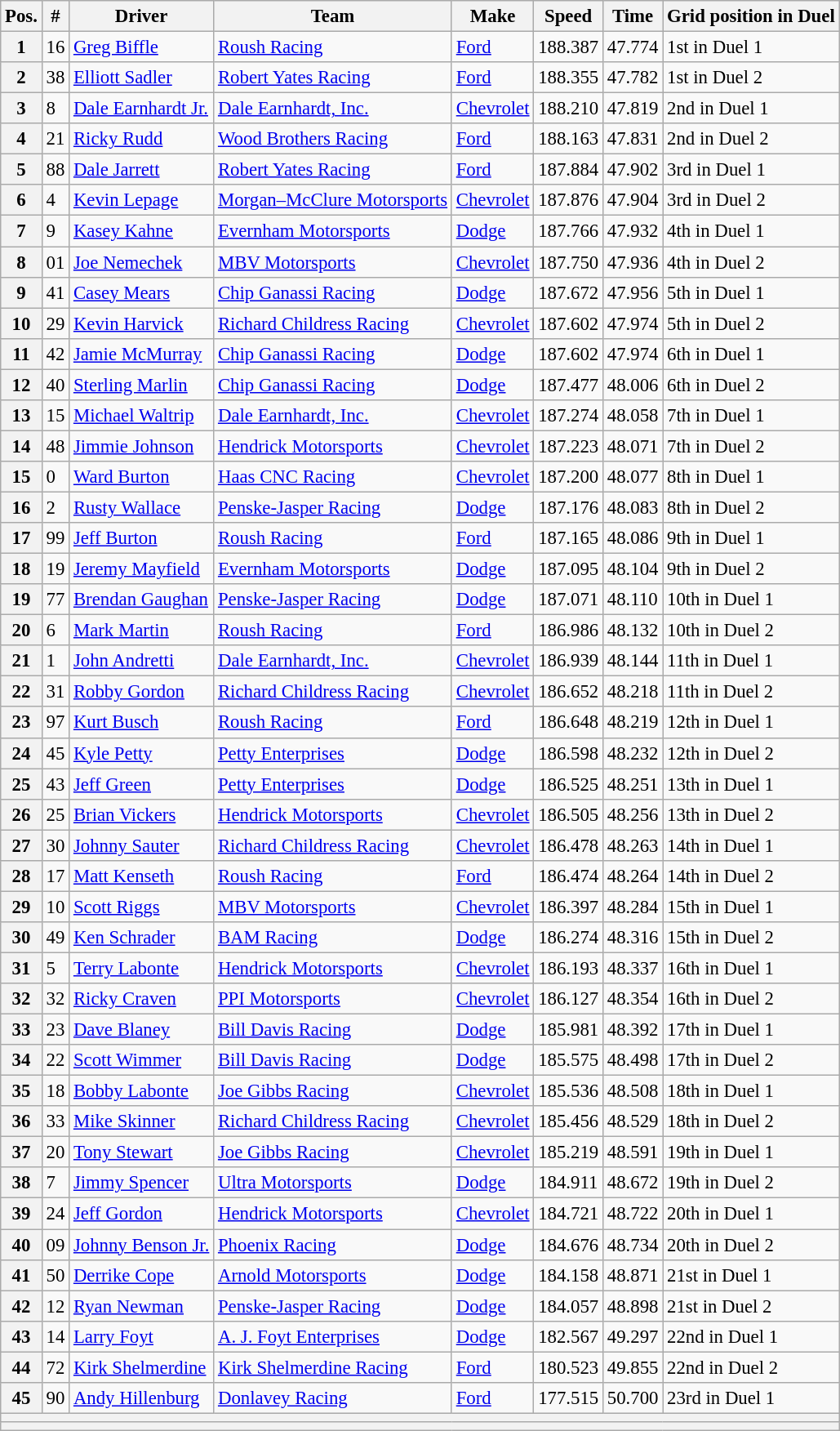<table class="wikitable" style="font-size:95%">
<tr>
<th>Pos.</th>
<th>#</th>
<th>Driver</th>
<th>Team</th>
<th>Make</th>
<th>Speed</th>
<th>Time</th>
<th>Grid position in Duel</th>
</tr>
<tr>
<th>1</th>
<td>16</td>
<td><a href='#'>Greg Biffle</a></td>
<td><a href='#'>Roush Racing</a></td>
<td><a href='#'>Ford</a></td>
<td>188.387</td>
<td>47.774</td>
<td>1st in Duel 1</td>
</tr>
<tr>
<th>2</th>
<td>38</td>
<td><a href='#'>Elliott Sadler</a></td>
<td><a href='#'>Robert Yates Racing</a></td>
<td><a href='#'>Ford</a></td>
<td>188.355</td>
<td>47.782</td>
<td>1st in Duel 2</td>
</tr>
<tr>
<th>3</th>
<td>8</td>
<td><a href='#'>Dale Earnhardt Jr.</a></td>
<td><a href='#'>Dale Earnhardt, Inc.</a></td>
<td><a href='#'>Chevrolet</a></td>
<td>188.210</td>
<td>47.819</td>
<td>2nd in Duel 1</td>
</tr>
<tr>
<th>4</th>
<td>21</td>
<td><a href='#'>Ricky Rudd</a></td>
<td><a href='#'>Wood Brothers Racing</a></td>
<td><a href='#'>Ford</a></td>
<td>188.163</td>
<td>47.831</td>
<td>2nd in Duel 2</td>
</tr>
<tr>
<th>5</th>
<td>88</td>
<td><a href='#'>Dale Jarrett</a></td>
<td><a href='#'>Robert Yates Racing</a></td>
<td><a href='#'>Ford</a></td>
<td>187.884</td>
<td>47.902</td>
<td>3rd in Duel 1</td>
</tr>
<tr>
<th>6</th>
<td>4</td>
<td><a href='#'>Kevin Lepage</a></td>
<td><a href='#'>Morgan–McClure Motorsports</a></td>
<td><a href='#'>Chevrolet</a></td>
<td>187.876</td>
<td>47.904</td>
<td>3rd in Duel 2</td>
</tr>
<tr>
<th>7</th>
<td>9</td>
<td><a href='#'>Kasey Kahne</a></td>
<td><a href='#'>Evernham Motorsports</a></td>
<td><a href='#'>Dodge</a></td>
<td>187.766</td>
<td>47.932</td>
<td>4th in Duel 1</td>
</tr>
<tr>
<th>8</th>
<td>01</td>
<td><a href='#'>Joe Nemechek</a></td>
<td><a href='#'>MBV Motorsports</a></td>
<td><a href='#'>Chevrolet</a></td>
<td>187.750</td>
<td>47.936</td>
<td>4th in Duel 2</td>
</tr>
<tr>
<th>9</th>
<td>41</td>
<td><a href='#'>Casey Mears</a></td>
<td><a href='#'>Chip Ganassi Racing</a></td>
<td><a href='#'>Dodge</a></td>
<td>187.672</td>
<td>47.956</td>
<td>5th in Duel 1</td>
</tr>
<tr>
<th>10</th>
<td>29</td>
<td><a href='#'>Kevin Harvick</a></td>
<td><a href='#'>Richard Childress Racing</a></td>
<td><a href='#'>Chevrolet</a></td>
<td>187.602</td>
<td>47.974</td>
<td>5th in Duel 2</td>
</tr>
<tr>
<th>11</th>
<td>42</td>
<td><a href='#'>Jamie McMurray</a></td>
<td><a href='#'>Chip Ganassi Racing</a></td>
<td><a href='#'>Dodge</a></td>
<td>187.602</td>
<td>47.974</td>
<td>6th in Duel 1</td>
</tr>
<tr>
<th>12</th>
<td>40</td>
<td><a href='#'>Sterling Marlin</a></td>
<td><a href='#'>Chip Ganassi Racing</a></td>
<td><a href='#'>Dodge</a></td>
<td>187.477</td>
<td>48.006</td>
<td>6th in Duel 2</td>
</tr>
<tr>
<th>13</th>
<td>15</td>
<td><a href='#'>Michael Waltrip</a></td>
<td><a href='#'>Dale Earnhardt, Inc.</a></td>
<td><a href='#'>Chevrolet</a></td>
<td>187.274</td>
<td>48.058</td>
<td>7th in Duel 1</td>
</tr>
<tr>
<th>14</th>
<td>48</td>
<td><a href='#'>Jimmie Johnson</a></td>
<td><a href='#'>Hendrick Motorsports</a></td>
<td><a href='#'>Chevrolet</a></td>
<td>187.223</td>
<td>48.071</td>
<td>7th in Duel 2</td>
</tr>
<tr>
<th>15</th>
<td>0</td>
<td><a href='#'>Ward Burton</a></td>
<td><a href='#'>Haas CNC Racing</a></td>
<td><a href='#'>Chevrolet</a></td>
<td>187.200</td>
<td>48.077</td>
<td>8th in Duel 1</td>
</tr>
<tr>
<th>16</th>
<td>2</td>
<td><a href='#'>Rusty Wallace</a></td>
<td><a href='#'>Penske-Jasper Racing</a></td>
<td><a href='#'>Dodge</a></td>
<td>187.176</td>
<td>48.083</td>
<td>8th in Duel 2</td>
</tr>
<tr>
<th>17</th>
<td>99</td>
<td><a href='#'>Jeff Burton</a></td>
<td><a href='#'>Roush Racing</a></td>
<td><a href='#'>Ford</a></td>
<td>187.165</td>
<td>48.086</td>
<td>9th in Duel 1</td>
</tr>
<tr>
<th>18</th>
<td>19</td>
<td><a href='#'>Jeremy Mayfield</a></td>
<td><a href='#'>Evernham Motorsports</a></td>
<td><a href='#'>Dodge</a></td>
<td>187.095</td>
<td>48.104</td>
<td>9th in Duel 2</td>
</tr>
<tr>
<th>19</th>
<td>77</td>
<td><a href='#'>Brendan Gaughan</a></td>
<td><a href='#'>Penske-Jasper Racing</a></td>
<td><a href='#'>Dodge</a></td>
<td>187.071</td>
<td>48.110</td>
<td>10th in Duel 1</td>
</tr>
<tr>
<th>20</th>
<td>6</td>
<td><a href='#'>Mark Martin</a></td>
<td><a href='#'>Roush Racing</a></td>
<td><a href='#'>Ford</a></td>
<td>186.986</td>
<td>48.132</td>
<td>10th in Duel 2</td>
</tr>
<tr>
<th>21</th>
<td>1</td>
<td><a href='#'>John Andretti</a></td>
<td><a href='#'>Dale Earnhardt, Inc.</a></td>
<td><a href='#'>Chevrolet</a></td>
<td>186.939</td>
<td>48.144</td>
<td>11th in Duel 1</td>
</tr>
<tr>
<th>22</th>
<td>31</td>
<td><a href='#'>Robby Gordon</a></td>
<td><a href='#'>Richard Childress Racing</a></td>
<td><a href='#'>Chevrolet</a></td>
<td>186.652</td>
<td>48.218</td>
<td>11th in Duel 2</td>
</tr>
<tr>
<th>23</th>
<td>97</td>
<td><a href='#'>Kurt Busch</a></td>
<td><a href='#'>Roush Racing</a></td>
<td><a href='#'>Ford</a></td>
<td>186.648</td>
<td>48.219</td>
<td>12th in Duel 1</td>
</tr>
<tr>
<th>24</th>
<td>45</td>
<td><a href='#'>Kyle Petty</a></td>
<td><a href='#'>Petty Enterprises</a></td>
<td><a href='#'>Dodge</a></td>
<td>186.598</td>
<td>48.232</td>
<td>12th in Duel 2</td>
</tr>
<tr>
<th>25</th>
<td>43</td>
<td><a href='#'>Jeff Green</a></td>
<td><a href='#'>Petty Enterprises</a></td>
<td><a href='#'>Dodge</a></td>
<td>186.525</td>
<td>48.251</td>
<td>13th in Duel 1</td>
</tr>
<tr>
<th>26</th>
<td>25</td>
<td><a href='#'>Brian Vickers</a></td>
<td><a href='#'>Hendrick Motorsports</a></td>
<td><a href='#'>Chevrolet</a></td>
<td>186.505</td>
<td>48.256</td>
<td>13th in Duel 2</td>
</tr>
<tr>
<th>27</th>
<td>30</td>
<td><a href='#'>Johnny Sauter</a></td>
<td><a href='#'>Richard Childress Racing</a></td>
<td><a href='#'>Chevrolet</a></td>
<td>186.478</td>
<td>48.263</td>
<td>14th in Duel 1</td>
</tr>
<tr>
<th>28</th>
<td>17</td>
<td><a href='#'>Matt Kenseth</a></td>
<td><a href='#'>Roush Racing</a></td>
<td><a href='#'>Ford</a></td>
<td>186.474</td>
<td>48.264</td>
<td>14th in Duel 2</td>
</tr>
<tr>
<th>29</th>
<td>10</td>
<td><a href='#'>Scott Riggs</a></td>
<td><a href='#'>MBV Motorsports</a></td>
<td><a href='#'>Chevrolet</a></td>
<td>186.397</td>
<td>48.284</td>
<td>15th in Duel 1</td>
</tr>
<tr>
<th>30</th>
<td>49</td>
<td><a href='#'>Ken Schrader</a></td>
<td><a href='#'>BAM Racing</a></td>
<td><a href='#'>Dodge</a></td>
<td>186.274</td>
<td>48.316</td>
<td>15th in Duel 2</td>
</tr>
<tr>
<th>31</th>
<td>5</td>
<td><a href='#'>Terry Labonte</a></td>
<td><a href='#'>Hendrick Motorsports</a></td>
<td><a href='#'>Chevrolet</a></td>
<td>186.193</td>
<td>48.337</td>
<td>16th in Duel 1</td>
</tr>
<tr>
<th>32</th>
<td>32</td>
<td><a href='#'>Ricky Craven</a></td>
<td><a href='#'>PPI Motorsports</a></td>
<td><a href='#'>Chevrolet</a></td>
<td>186.127</td>
<td>48.354</td>
<td>16th in Duel 2</td>
</tr>
<tr>
<th>33</th>
<td>23</td>
<td><a href='#'>Dave Blaney</a></td>
<td><a href='#'>Bill Davis Racing</a></td>
<td><a href='#'>Dodge</a></td>
<td>185.981</td>
<td>48.392</td>
<td>17th in Duel 1</td>
</tr>
<tr>
<th>34</th>
<td>22</td>
<td><a href='#'>Scott Wimmer</a></td>
<td><a href='#'>Bill Davis Racing</a></td>
<td><a href='#'>Dodge</a></td>
<td>185.575</td>
<td>48.498</td>
<td>17th in Duel 2</td>
</tr>
<tr>
<th>35</th>
<td>18</td>
<td><a href='#'>Bobby Labonte</a></td>
<td><a href='#'>Joe Gibbs Racing</a></td>
<td><a href='#'>Chevrolet</a></td>
<td>185.536</td>
<td>48.508</td>
<td>18th in Duel 1</td>
</tr>
<tr>
<th>36</th>
<td>33</td>
<td><a href='#'>Mike Skinner</a></td>
<td><a href='#'>Richard Childress Racing</a></td>
<td><a href='#'>Chevrolet</a></td>
<td>185.456</td>
<td>48.529</td>
<td>18th in Duel 2</td>
</tr>
<tr>
<th>37</th>
<td>20</td>
<td><a href='#'>Tony Stewart</a></td>
<td><a href='#'>Joe Gibbs Racing</a></td>
<td><a href='#'>Chevrolet</a></td>
<td>185.219</td>
<td>48.591</td>
<td>19th in Duel 1</td>
</tr>
<tr>
<th>38</th>
<td>7</td>
<td><a href='#'>Jimmy Spencer</a></td>
<td><a href='#'>Ultra Motorsports</a></td>
<td><a href='#'>Dodge</a></td>
<td>184.911</td>
<td>48.672</td>
<td>19th in Duel 2</td>
</tr>
<tr>
<th>39</th>
<td>24</td>
<td><a href='#'>Jeff Gordon</a></td>
<td><a href='#'>Hendrick Motorsports</a></td>
<td><a href='#'>Chevrolet</a></td>
<td>184.721</td>
<td>48.722</td>
<td>20th in Duel 1</td>
</tr>
<tr>
<th>40</th>
<td>09</td>
<td><a href='#'>Johnny Benson Jr.</a></td>
<td><a href='#'>Phoenix Racing</a></td>
<td><a href='#'>Dodge</a></td>
<td>184.676</td>
<td>48.734</td>
<td>20th in Duel 2</td>
</tr>
<tr>
<th>41</th>
<td>50</td>
<td><a href='#'>Derrike Cope</a></td>
<td><a href='#'>Arnold Motorsports</a></td>
<td><a href='#'>Dodge</a></td>
<td>184.158</td>
<td>48.871</td>
<td>21st in Duel 1</td>
</tr>
<tr>
<th>42</th>
<td>12</td>
<td><a href='#'>Ryan Newman</a></td>
<td><a href='#'>Penske-Jasper Racing</a></td>
<td><a href='#'>Dodge</a></td>
<td>184.057</td>
<td>48.898</td>
<td>21st in Duel 2</td>
</tr>
<tr>
<th>43</th>
<td>14</td>
<td><a href='#'>Larry Foyt</a></td>
<td><a href='#'>A. J. Foyt Enterprises</a></td>
<td><a href='#'>Dodge</a></td>
<td>182.567</td>
<td>49.297</td>
<td>22nd in Duel 1</td>
</tr>
<tr>
<th>44</th>
<td>72</td>
<td><a href='#'>Kirk Shelmerdine</a></td>
<td><a href='#'>Kirk Shelmerdine Racing</a></td>
<td><a href='#'>Ford</a></td>
<td>180.523</td>
<td>49.855</td>
<td>22nd in Duel 2</td>
</tr>
<tr>
<th>45</th>
<td>90</td>
<td><a href='#'>Andy Hillenburg</a></td>
<td><a href='#'>Donlavey Racing</a></td>
<td><a href='#'>Ford</a></td>
<td>177.515</td>
<td>50.700</td>
<td>23rd in Duel 1</td>
</tr>
<tr>
<th colspan="8"></th>
</tr>
<tr>
<th colspan="8"></th>
</tr>
</table>
